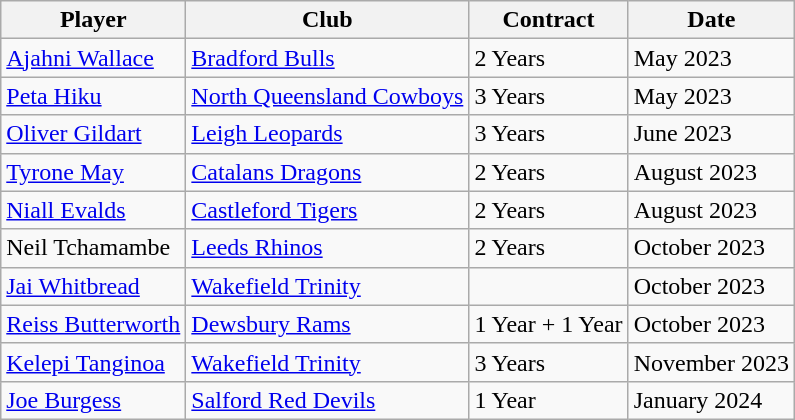<table class="wikitable">
<tr>
<th>Player</th>
<th>Club</th>
<th>Contract</th>
<th>Date</th>
</tr>
<tr>
<td> <a href='#'>Ajahni Wallace</a></td>
<td> <a href='#'>Bradford Bulls</a></td>
<td>2 Years</td>
<td>May 2023</td>
</tr>
<tr>
<td> <a href='#'>Peta Hiku</a></td>
<td> <a href='#'>North Queensland Cowboys</a></td>
<td>3 Years</td>
<td>May 2023</td>
</tr>
<tr>
<td> <a href='#'>Oliver Gildart</a></td>
<td> <a href='#'>Leigh Leopards</a></td>
<td>3 Years</td>
<td>June 2023</td>
</tr>
<tr>
<td> <a href='#'>Tyrone May</a></td>
<td> <a href='#'>Catalans Dragons</a></td>
<td>2 Years</td>
<td>August 2023</td>
</tr>
<tr>
<td> <a href='#'>Niall Evalds</a></td>
<td> <a href='#'>Castleford Tigers</a></td>
<td>2 Years</td>
<td>August 2023</td>
</tr>
<tr>
<td> Neil Tchamambe</td>
<td> <a href='#'>Leeds Rhinos</a></td>
<td>2 Years</td>
<td>October 2023</td>
</tr>
<tr>
<td> <a href='#'>Jai Whitbread</a></td>
<td> <a href='#'>Wakefield Trinity</a></td>
<td></td>
<td>October 2023</td>
</tr>
<tr>
<td> <a href='#'>Reiss Butterworth</a></td>
<td> <a href='#'>Dewsbury Rams</a></td>
<td>1 Year + 1 Year</td>
<td>October 2023</td>
</tr>
<tr>
<td> <a href='#'>Kelepi Tanginoa</a></td>
<td> <a href='#'>Wakefield Trinity</a></td>
<td>3 Years</td>
<td>November 2023</td>
</tr>
<tr>
<td> <a href='#'>Joe Burgess</a></td>
<td> <a href='#'>Salford Red Devils</a></td>
<td>1 Year</td>
<td>January 2024</td>
</tr>
</table>
